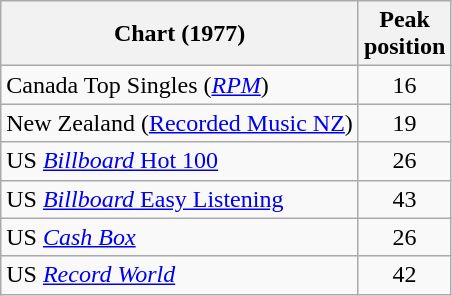<table class="wikitable sortable">
<tr>
<th>Chart (1977)</th>
<th>Peak<br>position</th>
</tr>
<tr>
<td>Canada Top Singles (<a href='#'><em>RPM</em></a>)</td>
<td align="center">16</td>
</tr>
<tr>
<td>New Zealand (<a href='#'>Recorded Music NZ</a>)</td>
<td align="center">19</td>
</tr>
<tr>
<td>US <a href='#'><em>Billboard</em> Hot 100</a></td>
<td align="center">26</td>
</tr>
<tr>
<td>US <a href='#'><em>Billboard</em> Easy Listening</a></td>
<td align="center">43</td>
</tr>
<tr>
<td>US <em><a href='#'>Cash Box</a></em></td>
<td align="center">26</td>
</tr>
<tr>
<td>US <em><a href='#'>Record World</a></em></td>
<td align="center">42</td>
</tr>
</table>
